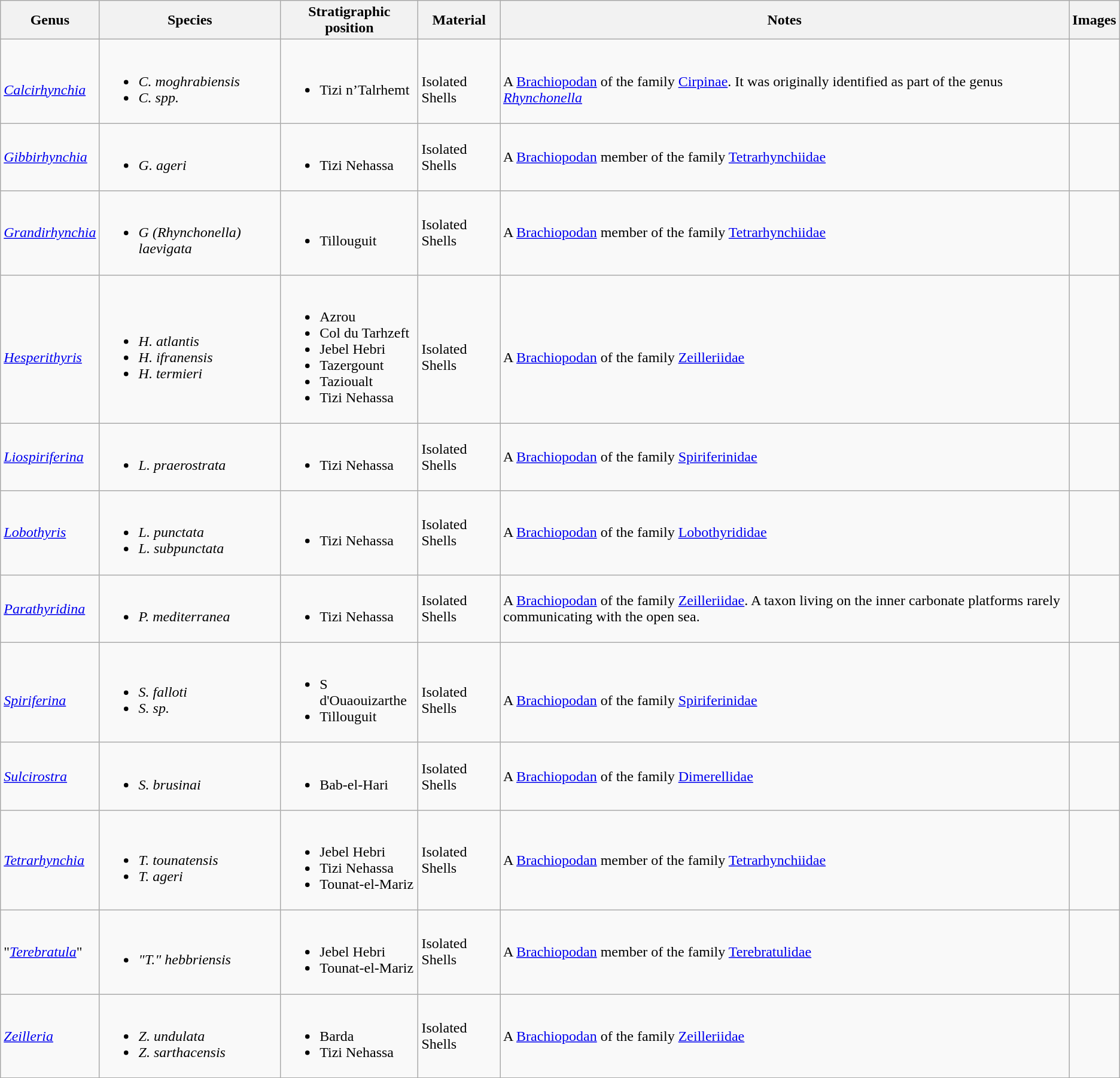<table class="wikitable">
<tr>
<th>Genus</th>
<th>Species</th>
<th>Stratigraphic position</th>
<th>Material</th>
<th>Notes</th>
<th>Images</th>
</tr>
<tr>
<td><br><em><a href='#'>Calcirhynchia</a></em></td>
<td><br><ul><li><em>C. moghrabiensis</em></li><li><em>C. spp.</em></li></ul></td>
<td><br><ul><li>Tizi n’Talrhemt</li></ul></td>
<td><br>Isolated Shells</td>
<td><br>A <a href='#'>Brachiopodan</a> of the family <a href='#'>Cirpinae</a>. It was originally identified as part of the genus <em><a href='#'>Rhynchonella</a></em></td>
<td></td>
</tr>
<tr>
<td><em><a href='#'>Gibbirhynchia</a></em></td>
<td><br><ul><li><em>G. ageri</em></li></ul></td>
<td><br><ul><li>Tizi Nehassa</li></ul></td>
<td>Isolated Shells</td>
<td>A <a href='#'>Brachiopodan</a> member of the family <a href='#'>Tetrarhynchiidae</a></td>
<td></td>
</tr>
<tr>
<td><em><a href='#'>Grandirhynchia</a></em></td>
<td><br><ul><li><em>G (Rhynchonella) laevigata</em></li></ul></td>
<td><br><ul><li>Tillouguit</li></ul></td>
<td>Isolated Shells</td>
<td>A <a href='#'>Brachiopodan</a> member of the family <a href='#'>Tetrarhynchiidae</a></td>
<td></td>
</tr>
<tr>
<td><br><em><a href='#'>Hesperithyris</a></em></td>
<td><br><ul><li><em>H. atlantis</em></li><li><em>H.</em> <em>ifranensis</em></li><li><em>H. termieri</em></li></ul></td>
<td><br><ul><li>Azrou</li><li>Col du Tarhzeft</li><li>Jebel Hebri</li><li>Tazergount</li><li>Tazioualt</li><li>Tizi Nehassa</li></ul></td>
<td><br>Isolated Shells</td>
<td><br>A <a href='#'>Brachiopodan</a> of the family <a href='#'>Zeilleriidae</a></td>
<td></td>
</tr>
<tr>
<td><em><a href='#'>Liospiriferina</a></em></td>
<td><br><ul><li><em>L. praerostrata</em></li></ul></td>
<td><br><ul><li>Tizi Nehassa</li></ul></td>
<td>Isolated Shells</td>
<td>A <a href='#'>Brachiopodan</a> of the family <a href='#'>Spiriferinidae</a></td>
<td></td>
</tr>
<tr>
<td><em><a href='#'>Lobothyris</a></em></td>
<td><br><ul><li><em>L. punctata</em></li><li><em>L. subpunctata</em></li></ul></td>
<td><br><ul><li>Tizi Nehassa</li></ul></td>
<td>Isolated Shells</td>
<td>A <a href='#'>Brachiopodan</a> of the family <a href='#'>Lobothyrididae</a></td>
<td></td>
</tr>
<tr>
<td><em><a href='#'>Parathyridina</a></em></td>
<td><br><ul><li><em>P. mediterranea</em></li></ul></td>
<td><br><ul><li>Tizi Nehassa</li></ul></td>
<td>Isolated Shells</td>
<td>A <a href='#'>Brachiopodan</a> of the family <a href='#'>Zeilleriidae</a>. A taxon living on the inner carbonate platforms rarely communicating with the open sea.</td>
<td></td>
</tr>
<tr>
<td><br><em><a href='#'>Spiriferina</a></em></td>
<td><br><ul><li><em>S. falloti</em></li><li><em>S. sp.</em></li></ul></td>
<td><br><ul><li>S d'Ouaouizarthe</li><li>Tillouguit</li></ul></td>
<td><br>Isolated Shells</td>
<td><br>A <a href='#'>Brachiopodan</a> of the family <a href='#'>Spiriferinidae</a></td>
<td></td>
</tr>
<tr>
<td><em><a href='#'>Sulcirostra</a></em></td>
<td><br><ul><li><em>S. brusinai</em></li></ul></td>
<td><br><ul><li>Bab-el-Hari</li></ul></td>
<td>Isolated Shells</td>
<td>A <a href='#'>Brachiopodan</a> of the family <a href='#'>Dimerellidae</a></td>
<td></td>
</tr>
<tr>
<td><em><a href='#'>Tetrarhynchia</a></em></td>
<td><br><ul><li><em>T. tounatensis</em></li><li><em>T. ageri</em></li></ul></td>
<td><br><ul><li>Jebel Hebri</li><li>Tizi Nehassa</li><li>Tounat-el-Mariz</li></ul></td>
<td>Isolated Shells</td>
<td>A <a href='#'>Brachiopodan</a> member of the family <a href='#'>Tetrarhynchiidae</a></td>
<td></td>
</tr>
<tr>
<td>"<em><a href='#'>Terebratula</a></em>"</td>
<td><br><ul><li><em>"T." hebbriensis</em></li></ul></td>
<td><br><ul><li>Jebel Hebri</li><li>Tounat-el-Mariz</li></ul></td>
<td>Isolated Shells</td>
<td>A <a href='#'>Brachiopodan</a> member of the family <a href='#'>Terebratulidae</a></td>
<td></td>
</tr>
<tr>
<td><em><a href='#'>Zeilleria</a></em></td>
<td><br><ul><li><em>Z. undulata</em></li><li><em>Z. sarthacensis</em></li></ul></td>
<td><br><ul><li>Barda</li><li>Tizi Nehassa</li></ul></td>
<td>Isolated Shells</td>
<td>A <a href='#'>Brachiopodan</a> of the family <a href='#'>Zeilleriidae</a></td>
<td></td>
</tr>
<tr>
</tr>
</table>
